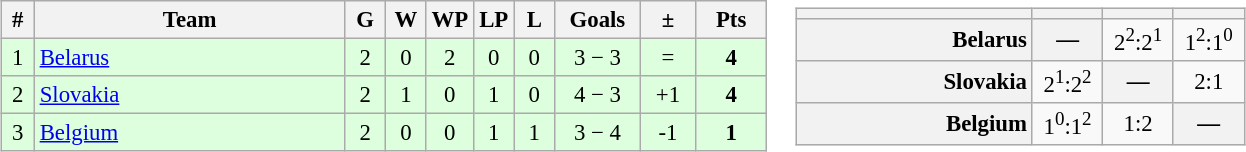<table>
<tr>
<td><br><table class="wikitable" style="font-size: 95%; text-align: center">
<tr>
<th width="15">#</th>
<th width="200">Team</th>
<th width="20" title="Games">G</th>
<th width="20" title="Win">W</th>
<th width="20" title="Win by Penalty">WP</th>
<th width="20" title="Lost by Penalty">LP</th>
<th width="20" title="Lost">L</th>
<th width="50" title="Goals">Goals</th>
<th width="30" title="Diff">±</th>
<th width="40" title="Points">Pts</th>
</tr>
<tr style="background: #ddffdd">
<td>1</td>
<td style="text-align: left"> <a href='#'>Belarus</a></td>
<td>2</td>
<td>0</td>
<td>2</td>
<td>0</td>
<td>0</td>
<td>3 − 3</td>
<td>=</td>
<td><strong>4</strong></td>
</tr>
<tr style="background: #ddffdd">
<td>2</td>
<td style="text-align: left"> <a href='#'>Slovakia</a></td>
<td>2</td>
<td>1</td>
<td>0</td>
<td>1</td>
<td>0</td>
<td>4 − 3</td>
<td>+1</td>
<td><strong>4</strong></td>
</tr>
<tr style="background: #ddffdd">
<td>3</td>
<td style="text-align: left"> <a href='#'>Belgium</a></td>
<td>2</td>
<td>0</td>
<td>0</td>
<td>1</td>
<td>1</td>
<td>3 − 4</td>
<td>-1</td>
<td><strong>1</strong></td>
</tr>
</table>
</td>
<td><br><table class="wikitable" style="font-size: 95%; text-align: center">
<tr>
<th width="150"></th>
<th width="40" title="Russia"></th>
<th width="40" title="Catalonia "></th>
<th width="40" title="Basque Country"></th>
</tr>
<tr>
<th style="text-align: right">Belarus</th>
<th>—</th>
<td>2<sup>2</sup>:2<sup>1</sup></td>
<td>1<sup>2</sup>:1<sup>0</sup></td>
</tr>
<tr>
<th style="text-align: right">Slovakia</th>
<td>2<sup>1</sup>:2<sup>2</sup></td>
<th>—</th>
<td>2:1</td>
</tr>
<tr>
<th style="text-align: right">Belgium</th>
<td>1<sup>0</sup>:1<sup>2</sup></td>
<td>1:2</td>
<th>—</th>
</tr>
</table>
</td>
</tr>
</table>
